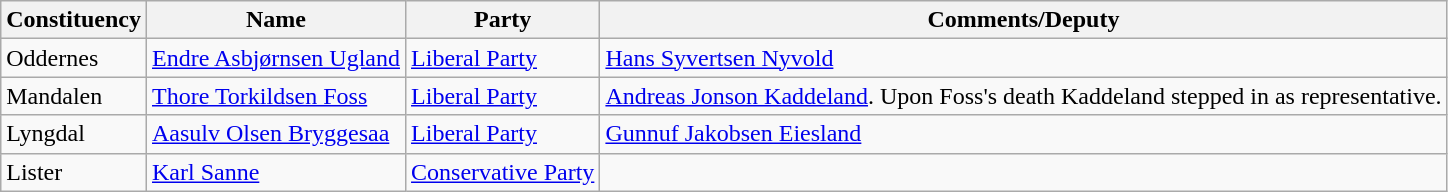<table class="wikitable">
<tr>
<th>Constituency</th>
<th>Name</th>
<th>Party</th>
<th>Comments/Deputy</th>
</tr>
<tr>
<td>Oddernes</td>
<td><a href='#'>Endre Asbjørnsen Ugland</a></td>
<td><a href='#'>Liberal Party</a></td>
<td><a href='#'>Hans Syvertsen Nyvold</a></td>
</tr>
<tr>
<td>Mandalen</td>
<td><a href='#'>Thore Torkildsen Foss</a></td>
<td><a href='#'>Liberal Party</a></td>
<td><a href='#'>Andreas Jonson Kaddeland</a>. Upon Foss's death Kaddeland stepped in as representative.</td>
</tr>
<tr>
<td>Lyngdal</td>
<td><a href='#'>Aasulv Olsen Bryggesaa</a></td>
<td><a href='#'>Liberal Party</a></td>
<td><a href='#'>Gunnuf Jakobsen Eiesland</a></td>
</tr>
<tr>
<td>Lister</td>
<td><a href='#'>Karl Sanne</a></td>
<td><a href='#'>Conservative Party</a></td>
<td></td>
</tr>
</table>
